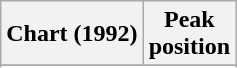<table class="wikitable">
<tr>
<th>Chart (1992)</th>
<th>Peak<br>position</th>
</tr>
<tr>
</tr>
<tr>
</tr>
</table>
